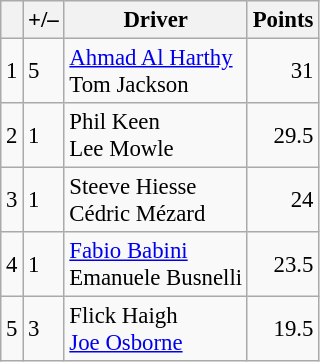<table class="wikitable" style="font-size: 95%;">
<tr>
<th scope="col"></th>
<th scope="col">+/–</th>
<th scope="col">Driver</th>
<th scope="col">Points</th>
</tr>
<tr>
<td align="center">1</td>
<td align="left"> 5</td>
<td> <a href='#'>Ahmad Al Harthy</a><br> Tom Jackson</td>
<td align="right">31</td>
</tr>
<tr>
<td align="center">2</td>
<td align="left"> 1</td>
<td> Phil Keen<br> Lee Mowle</td>
<td align="right">29.5</td>
</tr>
<tr>
<td align="center">3</td>
<td align="left"> 1</td>
<td> Steeve Hiesse<br> Cédric Mézard</td>
<td align="right">24</td>
</tr>
<tr>
<td align="center">4</td>
<td align="left"> 1</td>
<td> <a href='#'>Fabio Babini</a><br> Emanuele Busnelli</td>
<td align="right">23.5</td>
</tr>
<tr>
<td align="center">5</td>
<td align="left"> 3</td>
<td> Flick Haigh<br> <a href='#'>Joe Osborne</a></td>
<td align="right">19.5</td>
</tr>
</table>
